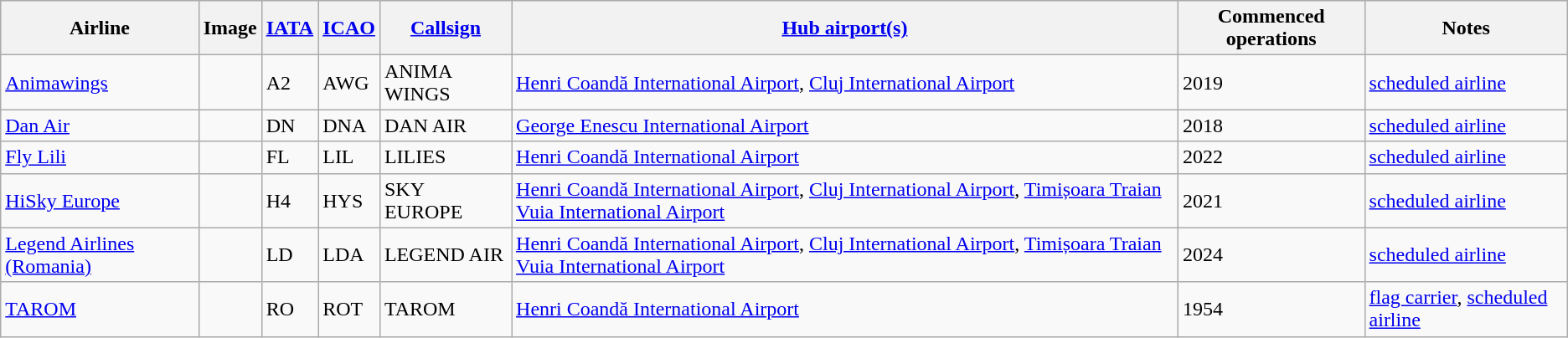<table class="wikitable sortable" style="border: 0; cellpadding: 2; cellspacing: 3;">
<tr valign="middle">
<th>Airline</th>
<th>Image</th>
<th><a href='#'>IATA</a></th>
<th><a href='#'>ICAO</a></th>
<th><a href='#'>Callsign</a></th>
<th><a href='#'>Hub airport(s)</a></th>
<th>Commenced operations</th>
<th class="unsortable">Notes</th>
</tr>
<tr>
<td><a href='#'>Animawings</a></td>
<td></td>
<td>A2</td>
<td>AWG</td>
<td>ANIMA WINGS</td>
<td><a href='#'>Henri Coandă International Airport</a>, <a href='#'>Cluj International Airport</a></td>
<td>2019</td>
<td><a href='#'>scheduled airline</a></td>
</tr>
<tr>
<td><a href='#'>Dan Air</a></td>
<td></td>
<td>DN</td>
<td>DNA</td>
<td>DAN AIR</td>
<td><a href='#'>George Enescu International Airport</a></td>
<td>2018</td>
<td><a href='#'>scheduled airline</a></td>
</tr>
<tr>
<td><a href='#'>Fly Lili</a></td>
<td></td>
<td>FL</td>
<td>LIL</td>
<td>LILIES</td>
<td><a href='#'>Henri Coandă International Airport</a></td>
<td>2022</td>
<td><a href='#'>scheduled airline</a></td>
</tr>
<tr>
<td><a href='#'>HiSky Europe</a></td>
<td></td>
<td>H4</td>
<td>HYS</td>
<td>SKY EUROPE</td>
<td><a href='#'>Henri Coandă International Airport</a>, <a href='#'>Cluj International Airport</a>, <a href='#'>Timișoara Traian Vuia International Airport</a></td>
<td>2021</td>
<td><a href='#'>scheduled airline</a></td>
</tr>
<tr>
<td><a href='#'>Legend Airlines (Romania)</a></td>
<td></td>
<td>LD</td>
<td>LDA</td>
<td>LEGEND AIR</td>
<td><a href='#'>Henri Coandă International Airport</a>, <a href='#'>Cluj International Airport</a>, <a href='#'>Timișoara Traian Vuia International Airport</a></td>
<td>2024</td>
<td><a href='#'>scheduled airline</a></td>
</tr>
<tr>
<td><a href='#'>TAROM</a></td>
<td></td>
<td>RO</td>
<td>ROT</td>
<td>TAROM</td>
<td><a href='#'>Henri Coandă International Airport</a></td>
<td>1954</td>
<td><a href='#'>flag carrier</a>, <a href='#'>scheduled airline</a></td>
</tr>
</table>
